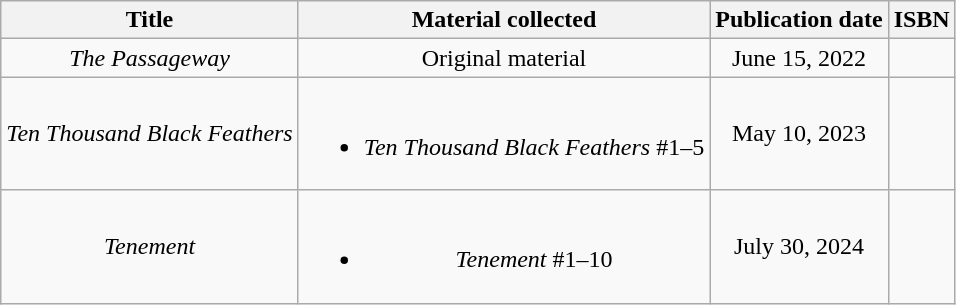<table class="wikitable" style="text-align: center">
<tr>
<th>Title</th>
<th>Material collected</th>
<th>Publication date</th>
<th>ISBN</th>
</tr>
<tr>
<td><em>The Passageway</em></td>
<td>Original material</td>
<td>June 15, 2022</td>
<td></td>
</tr>
<tr>
<td><em>Ten Thousand Black Feathers</em></td>
<td><br><ul><li><em>Ten Thousand Black Feathers</em> #1–5</li></ul></td>
<td>May 10, 2023</td>
<td></td>
</tr>
<tr>
<td><em>Tenement</em></td>
<td><br><ul><li><em>Tenement</em> #1–10</li></ul></td>
<td>July 30, 2024</td>
<td></td>
</tr>
</table>
